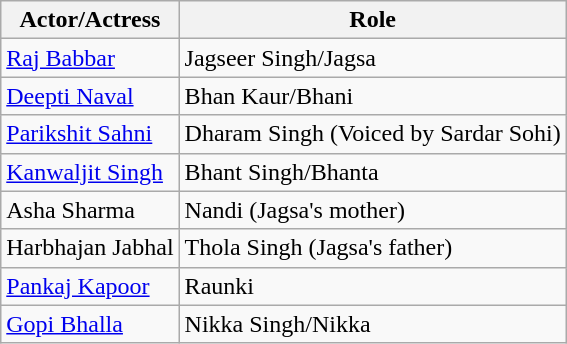<table class="wikitable">
<tr>
<th>Actor/Actress</th>
<th>Role</th>
</tr>
<tr>
<td><a href='#'>Raj Babbar</a></td>
<td>Jagseer Singh/Jagsa</td>
</tr>
<tr>
<td><a href='#'>Deepti Naval</a></td>
<td>Bhan Kaur/Bhani</td>
</tr>
<tr>
<td><a href='#'>Parikshit Sahni</a></td>
<td>Dharam Singh (Voiced by Sardar Sohi)</td>
</tr>
<tr>
<td><a href='#'>Kanwaljit Singh</a></td>
<td>Bhant Singh/Bhanta</td>
</tr>
<tr>
<td>Asha Sharma</td>
<td>Nandi (Jagsa's mother)</td>
</tr>
<tr>
<td>Harbhajan Jabhal</td>
<td>Thola Singh (Jagsa's father)</td>
</tr>
<tr>
<td><a href='#'>Pankaj Kapoor</a></td>
<td>Raunki</td>
</tr>
<tr>
<td><a href='#'>Gopi Bhalla</a></td>
<td>Nikka Singh/Nikka</td>
</tr>
</table>
